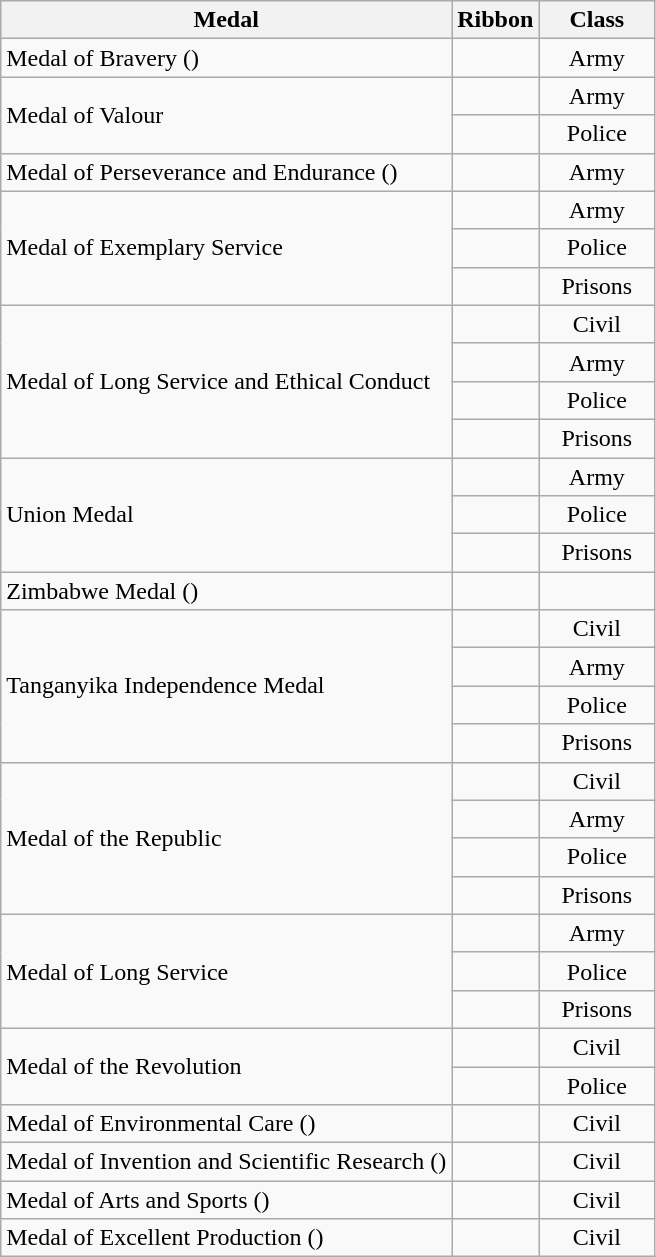<table class="wikitable" style="text-align:left;">
<tr ->
<th><strong>Medal</strong></th>
<th>Ribbon</th>
<th width="70px">Class</th>
</tr>
<tr>
<td>Medal of Bravery ()</td>
<td></td>
<td align="center">Army</td>
</tr>
<tr>
<td rowspan="2">Medal of Valour <br> </td>
<td></td>
<td align="center">Army</td>
</tr>
<tr>
<td></td>
<td align="center">Police</td>
</tr>
<tr>
<td>Medal of Perseverance and Endurance ()</td>
<td></td>
<td align="center">Army</td>
</tr>
<tr>
<td rowspan="3">Medal of Exemplary Service <br> </td>
<td></td>
<td align="center">Army</td>
</tr>
<tr>
<td></td>
<td align="center">Police</td>
</tr>
<tr>
<td></td>
<td align="center">Prisons</td>
</tr>
<tr>
<td rowspan="4">Medal of Long Service and Ethical Conduct <br> </td>
<td></td>
<td align="center">Civil</td>
</tr>
<tr>
<td></td>
<td align="center">Army</td>
</tr>
<tr>
<td></td>
<td align="center">Police</td>
</tr>
<tr>
<td></td>
<td align="center">Prisons</td>
</tr>
<tr>
<td rowspan="3">Union Medal <br> </td>
<td></td>
<td align="center">Army</td>
</tr>
<tr>
<td></td>
<td align="center">Police</td>
</tr>
<tr>
<td></td>
<td align="center">Prisons</td>
</tr>
<tr>
<td>Zimbabwe Medal ()</td>
<td></td>
<td></td>
</tr>
<tr>
<td rowspan="4">Tanganyika Independence Medal <br> </td>
<td></td>
<td align="center">Civil</td>
</tr>
<tr>
<td></td>
<td align="center">Army</td>
</tr>
<tr>
<td></td>
<td align="center">Police</td>
</tr>
<tr>
<td></td>
<td align="center">Prisons</td>
</tr>
<tr>
<td rowspan="4">Medal of the Republic <br> </td>
<td></td>
<td align="center">Civil</td>
</tr>
<tr>
<td></td>
<td align="center">Army</td>
</tr>
<tr>
<td></td>
<td align="center">Police</td>
</tr>
<tr>
<td></td>
<td align="center">Prisons</td>
</tr>
<tr>
<td rowspan="3">Medal of Long Service <br> </td>
<td></td>
<td align="center">Army</td>
</tr>
<tr>
<td></td>
<td align="center">Police</td>
</tr>
<tr>
<td></td>
<td align="center">Prisons</td>
</tr>
<tr>
<td rowspan="2">Medal of the Revolution <br> </td>
<td></td>
<td align="center">Civil</td>
</tr>
<tr>
<td></td>
<td align="center">Police</td>
</tr>
<tr>
<td>Medal of Environmental Care ()</td>
<td></td>
<td align="center">Civil</td>
</tr>
<tr>
<td>Medal of Invention and Scientific Research ()</td>
<td></td>
<td align="center">Civil</td>
</tr>
<tr>
<td>Medal of Arts and Sports ()</td>
<td></td>
<td align="center">Civil</td>
</tr>
<tr>
<td>Medal of Excellent Production ()</td>
<td></td>
<td align="center">Civil</td>
</tr>
</table>
